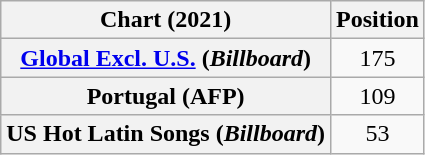<table class="wikitable plainrowheaders" style="text-align:center">
<tr>
<th scope="col">Chart (2021)</th>
<th scope="col">Position</th>
</tr>
<tr>
<th scope="row"><a href='#'>Global Excl. U.S.</a> (<em>Billboard</em>)</th>
<td>175</td>
</tr>
<tr>
<th scope="row">Portugal (AFP)</th>
<td>109</td>
</tr>
<tr>
<th scope="row">US Hot Latin Songs (<em>Billboard</em>)</th>
<td>53</td>
</tr>
</table>
